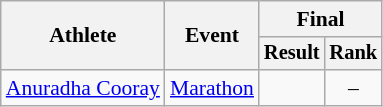<table class="wikitable" style="font-size:90%">
<tr>
<th rowspan="2">Athlete</th>
<th rowspan="2">Event</th>
<th colspan="2">Final</th>
</tr>
<tr style="font-size:95%">
<th>Result</th>
<th>Rank</th>
</tr>
<tr style=text-align:center>
<td style=text-align:left><a href='#'>Anuradha Cooray</a></td>
<td style=text-align:left><a href='#'>Marathon</a></td>
<td></td>
<td>–</td>
</tr>
</table>
